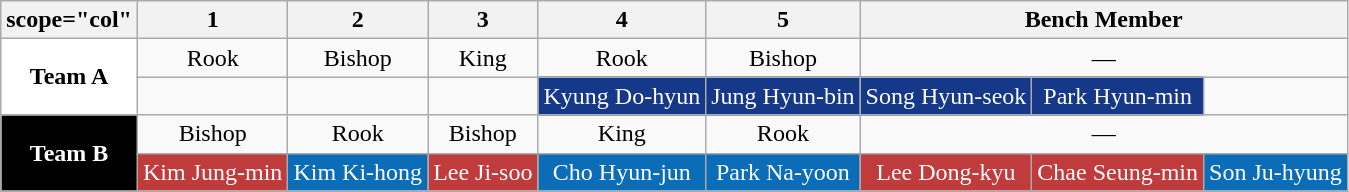<table class="wikitable" style="text-align:center">
<tr>
<th>scope="col" </th>
<th scope="col">1</th>
<th scope="col">2</th>
<th scope="col">3</th>
<th scope="col">4</th>
<th scope="col">5</th>
<th scope="col" colspan="3">Bench Member</th>
</tr>
<tr>
<th rowspan="2" style="background-color:white">Team A</th>
<td>Rook</td>
<td>Bishop</td>
<td>King</td>
<td>Rook</td>
<td>Bishop</td>
<td colspan="3">—</td>
</tr>
<tr>
<td> </td>
<td> </td>
<td> </td>
<td style="background-color:#153888; color:white">Kyung Do-hyun</td>
<td style="background-color:#153888; color:white">Jung Hyun-bin</td>
<td style="background-color:#153888; color:white">Song Hyun-seok</td>
<td style="background-color:#153888; color:white">Park Hyun-min</td>
<td> </td>
</tr>
<tr>
<th rowspan="2" style="background-color:black; color:white">Team B</th>
<td>Bishop</td>
<td>Rook</td>
<td>Bishop</td>
<td>King</td>
<td>Rook</td>
<td colspan="3">—</td>
</tr>
<tr>
<td style="background-color:#BF3B3C; color:white">Kim Jung-min</td>
<td style="background-color:#0B6DB7; color:white">Kim Ki-hong</td>
<td style="background-color:#BF3B3C; color:white">Lee Ji-soo</td>
<td style="background-color:#0B6DB7; color:white">Cho Hyun-jun</td>
<td style="background-color:#0B6DB7; color:white">Park Na-yoon</td>
<td style="background-color:#BF3B3C; color:white">Lee Dong-kyu</td>
<td style="background-color:#BF3B3C; color:white">Chae Seung-min</td>
<td style="background-color:#0B6DB7; color:white">Son Ju-hyung</td>
</tr>
</table>
